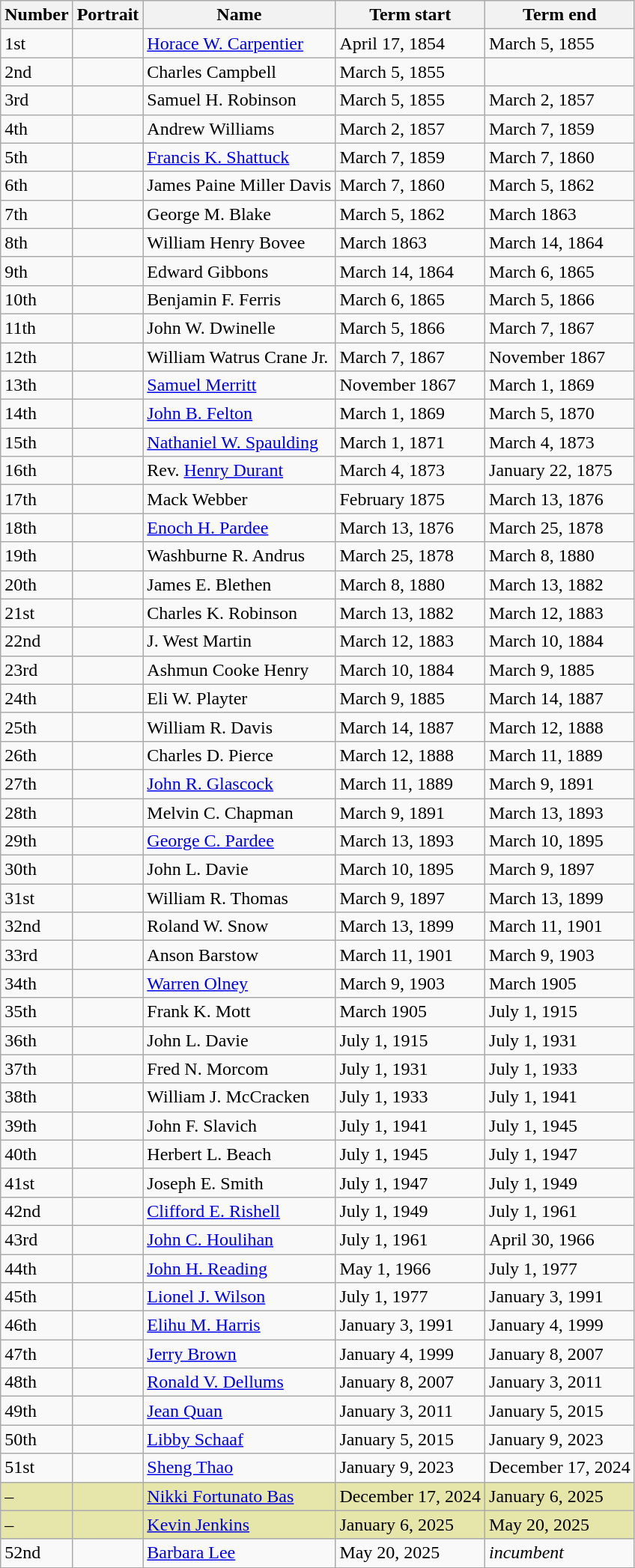<table class="wikitable">
<tr>
<th>Number</th>
<th>Portrait</th>
<th>Name</th>
<th>Term start</th>
<th>Term end</th>
</tr>
<tr>
<td>1st</td>
<td></td>
<td><a href='#'>Horace W. Carpentier</a></td>
<td>April 17, 1854</td>
<td>March 5, 1855</td>
</tr>
<tr>
<td>2nd</td>
<td></td>
<td>Charles Campbell</td>
<td>March 5, 1855</td>
<td></td>
</tr>
<tr>
<td>3rd</td>
<td></td>
<td>Samuel H. Robinson</td>
<td>March 5, 1855</td>
<td>March 2, 1857</td>
</tr>
<tr>
<td>4th</td>
<td></td>
<td>Andrew Williams</td>
<td>March 2, 1857</td>
<td>March 7, 1859</td>
</tr>
<tr>
<td>5th</td>
<td></td>
<td><a href='#'>Francis K. Shattuck</a></td>
<td>March 7, 1859</td>
<td>March 7, 1860</td>
</tr>
<tr>
<td>6th</td>
<td></td>
<td>James Paine Miller Davis</td>
<td>March 7, 1860</td>
<td>March 5, 1862</td>
</tr>
<tr>
<td>7th</td>
<td></td>
<td>George M. Blake</td>
<td>March 5, 1862</td>
<td>March 1863</td>
</tr>
<tr>
<td>8th</td>
<td></td>
<td>William Henry Bovee</td>
<td>March 1863</td>
<td>March 14, 1864</td>
</tr>
<tr>
<td>9th</td>
<td></td>
<td>Edward Gibbons</td>
<td>March 14, 1864</td>
<td>March 6, 1865</td>
</tr>
<tr>
<td>10th</td>
<td></td>
<td>Benjamin F. Ferris</td>
<td>March 6, 1865</td>
<td>March 5, 1866</td>
</tr>
<tr>
<td>11th</td>
<td></td>
<td>John W. Dwinelle</td>
<td>March 5, 1866</td>
<td>March 7, 1867</td>
</tr>
<tr>
<td>12th</td>
<td></td>
<td>William Watrus Crane Jr.</td>
<td>March 7, 1867</td>
<td>November 1867</td>
</tr>
<tr>
<td>13th</td>
<td></td>
<td><a href='#'>Samuel Merritt</a></td>
<td>November 1867</td>
<td>March 1, 1869</td>
</tr>
<tr>
<td>14th</td>
<td></td>
<td><a href='#'>John B. Felton</a></td>
<td>March 1, 1869</td>
<td>March 5, 1870</td>
</tr>
<tr>
<td>15th</td>
<td></td>
<td><a href='#'>Nathaniel W. Spaulding</a></td>
<td>March 1, 1871</td>
<td>March 4, 1873</td>
</tr>
<tr>
<td>16th</td>
<td></td>
<td>Rev. <a href='#'>Henry Durant</a></td>
<td>March 4, 1873</td>
<td>January 22, 1875</td>
</tr>
<tr>
<td>17th</td>
<td></td>
<td>Mack Webber</td>
<td>February 1875</td>
<td>March 13, 1876</td>
</tr>
<tr>
<td>18th</td>
<td></td>
<td><a href='#'>Enoch H. Pardee</a></td>
<td>March 13, 1876</td>
<td>March 25, 1878</td>
</tr>
<tr>
<td>19th</td>
<td></td>
<td>Washburne R. Andrus</td>
<td>March 25, 1878</td>
<td>March 8, 1880</td>
</tr>
<tr>
<td>20th</td>
<td></td>
<td>James E. Blethen</td>
<td>March 8, 1880</td>
<td>March 13, 1882</td>
</tr>
<tr>
<td>21st</td>
<td></td>
<td>Charles K. Robinson</td>
<td>March 13, 1882</td>
<td>March 12, 1883</td>
</tr>
<tr>
<td>22nd</td>
<td></td>
<td>J. West Martin</td>
<td>March 12, 1883</td>
<td>March 10, 1884</td>
</tr>
<tr>
<td>23rd</td>
<td></td>
<td>Ashmun Cooke Henry</td>
<td>March 10, 1884</td>
<td>March 9, 1885</td>
</tr>
<tr>
<td>24th</td>
<td></td>
<td>Eli W. Playter</td>
<td>March 9, 1885</td>
<td>March 14, 1887</td>
</tr>
<tr>
<td>25th</td>
<td></td>
<td>William R. Davis</td>
<td>March 14, 1887</td>
<td>March 12, 1888</td>
</tr>
<tr>
<td>26th</td>
<td></td>
<td>Charles D. Pierce</td>
<td>March 12, 1888</td>
<td>March 11, 1889</td>
</tr>
<tr>
<td>27th</td>
<td></td>
<td><a href='#'>John R. Glascock</a></td>
<td>March 11, 1889</td>
<td>March 9, 1891</td>
</tr>
<tr>
<td>28th</td>
<td></td>
<td>Melvin C. Chapman</td>
<td>March 9, 1891</td>
<td>March 13, 1893</td>
</tr>
<tr>
<td>29th</td>
<td></td>
<td><a href='#'>George C. Pardee</a></td>
<td>March 13, 1893</td>
<td>March 10, 1895</td>
</tr>
<tr>
<td>30th</td>
<td></td>
<td>John L. Davie</td>
<td>March 10, 1895</td>
<td>March 9, 1897</td>
</tr>
<tr>
<td>31st</td>
<td></td>
<td>William R. Thomas</td>
<td>March 9, 1897</td>
<td>March 13, 1899</td>
</tr>
<tr>
<td>32nd</td>
<td></td>
<td>Roland W. Snow</td>
<td>March 13, 1899</td>
<td>March 11, 1901</td>
</tr>
<tr>
<td>33rd</td>
<td></td>
<td>Anson Barstow</td>
<td>March 11, 1901</td>
<td>March 9, 1903</td>
</tr>
<tr>
<td>34th</td>
<td></td>
<td><a href='#'>Warren Olney</a></td>
<td>March 9, 1903</td>
<td>March 1905</td>
</tr>
<tr>
<td>35th</td>
<td></td>
<td>Frank K. Mott</td>
<td>March 1905</td>
<td>July 1, 1915</td>
</tr>
<tr>
<td>36th</td>
<td></td>
<td>John L. Davie</td>
<td>July 1, 1915</td>
<td>July 1, 1931</td>
</tr>
<tr>
<td>37th</td>
<td></td>
<td>Fred N. Morcom</td>
<td>July 1, 1931</td>
<td>July 1, 1933</td>
</tr>
<tr>
<td>38th</td>
<td></td>
<td>William J. McCracken</td>
<td>July 1, 1933</td>
<td>July 1, 1941</td>
</tr>
<tr>
<td>39th</td>
<td></td>
<td>John F. Slavich</td>
<td>July 1, 1941</td>
<td>July 1, 1945</td>
</tr>
<tr>
<td>40th</td>
<td></td>
<td>Herbert L. Beach</td>
<td>July 1, 1945</td>
<td>July 1, 1947</td>
</tr>
<tr>
<td>41st</td>
<td></td>
<td>Joseph E. Smith</td>
<td>July 1, 1947</td>
<td>July 1, 1949</td>
</tr>
<tr>
<td>42nd</td>
<td></td>
<td><a href='#'>Clifford E. Rishell</a></td>
<td>July 1, 1949</td>
<td>July 1, 1961</td>
</tr>
<tr>
<td>43rd</td>
<td></td>
<td><a href='#'>John C. Houlihan</a></td>
<td>July 1, 1961</td>
<td>April 30, 1966</td>
</tr>
<tr>
<td>44th</td>
<td></td>
<td><a href='#'>John H. Reading</a></td>
<td>May 1, 1966</td>
<td>July 1, 1977</td>
</tr>
<tr>
<td>45th</td>
<td></td>
<td><a href='#'>Lionel J. Wilson</a></td>
<td>July 1, 1977</td>
<td>January 3, 1991</td>
</tr>
<tr>
<td>46th</td>
<td></td>
<td><a href='#'>Elihu M. Harris</a></td>
<td>January 3, 1991</td>
<td>January 4, 1999</td>
</tr>
<tr>
<td>47th</td>
<td></td>
<td><a href='#'>Jerry Brown</a></td>
<td>January 4, 1999</td>
<td>January 8, 2007</td>
</tr>
<tr>
<td>48th</td>
<td></td>
<td><a href='#'>Ronald V. Dellums</a></td>
<td>January 8, 2007</td>
<td>January 3, 2011</td>
</tr>
<tr>
<td>49th</td>
<td></td>
<td><a href='#'>Jean Quan</a></td>
<td>January 3, 2011</td>
<td>January 5, 2015</td>
</tr>
<tr>
<td>50th</td>
<td></td>
<td><a href='#'>Libby Schaaf</a></td>
<td>January 5, 2015</td>
<td>January 9, 2023</td>
</tr>
<tr>
<td>51st</td>
<td></td>
<td><a href='#'>Sheng Thao</a></td>
<td>January 9, 2023</td>
<td>December 17, 2024</td>
</tr>
<tr>
<td style="background-color:#E6E6AA;">–</td>
<td style="background-color:#E6E6AA;"></td>
<td style="background-color:#E6E6AA;"><a href='#'>Nikki Fortunato Bas</a></td>
<td style="background-color:#E6E6AA;">December 17, 2024</td>
<td style="background-color:#E6E6AA;">January 6, 2025</td>
</tr>
<tr>
<td style="background-color:#E6E6AA;">–</td>
<td style="background-color:#E6E6AA;"></td>
<td style="background-color:#E6E6AA;"><a href='#'>Kevin Jenkins</a></td>
<td style="background-color:#E6E6AA;">January 6, 2025</td>
<td style="background-color:#E6E6AA;">May 20, 2025</td>
</tr>
<tr>
<td>52nd</td>
<td></td>
<td><a href='#'>Barbara Lee</a></td>
<td>May 20, 2025</td>
<td><em>incumbent</em></td>
</tr>
</table>
